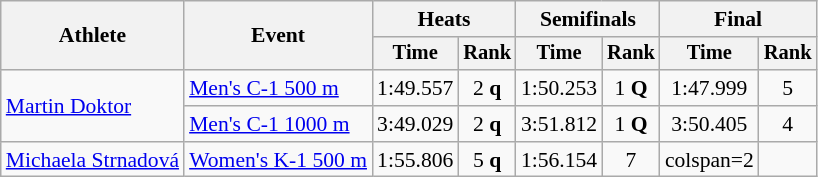<table class="wikitable" style="font-size:90%">
<tr>
<th rowspan=2>Athlete</th>
<th rowspan=2>Event</th>
<th colspan=2>Heats</th>
<th colspan=2>Semifinals</th>
<th colspan=2>Final</th>
</tr>
<tr style="font-size:95%">
<th>Time</th>
<th>Rank</th>
<th>Time</th>
<th>Rank</th>
<th>Time</th>
<th>Rank</th>
</tr>
<tr align=center>
<td align=left rowspan=2><a href='#'>Martin Doktor</a></td>
<td align=left><a href='#'>Men's C-1 500 m</a></td>
<td>1:49.557</td>
<td>2 <strong>q</strong></td>
<td>1:50.253</td>
<td>1 <strong>Q</strong></td>
<td>1:47.999</td>
<td>5</td>
</tr>
<tr align=center>
<td align=left><a href='#'>Men's C-1 1000 m</a></td>
<td>3:49.029</td>
<td>2 <strong>q</strong></td>
<td>3:51.812</td>
<td>1 <strong>Q</strong></td>
<td>3:50.405</td>
<td>4</td>
</tr>
<tr align=center>
<td align=left><a href='#'>Michaela Strnadová</a></td>
<td align=left><a href='#'>Women's K-1 500 m</a></td>
<td>1:55.806</td>
<td>5 <strong>q</strong></td>
<td>1:56.154</td>
<td>7</td>
<td>colspan=2 </td>
</tr>
</table>
